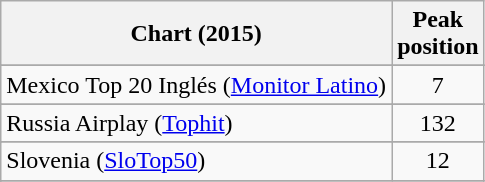<table class="wikitable sortable plainrowheaders">
<tr>
<th scope="col">Chart (2015)</th>
<th scope="col">Peak<br>position</th>
</tr>
<tr>
</tr>
<tr>
</tr>
<tr>
</tr>
<tr>
</tr>
<tr>
</tr>
<tr>
</tr>
<tr>
</tr>
<tr>
<td>Mexico Top 20 Inglés (<a href='#'>Monitor Latino</a>)</td>
<td style="text-align:center;">7</td>
</tr>
<tr>
</tr>
<tr>
</tr>
<tr>
</tr>
<tr>
</tr>
<tr>
<td>Russia Airplay (<a href='#'>Tophit</a>)</td>
<td style="text-align:center;">132</td>
</tr>
<tr>
</tr>
<tr>
<td>Slovenia (<a href='#'>SloTop50</a>)</td>
<td style="text-align:center;">12</td>
</tr>
<tr>
</tr>
<tr>
</tr>
<tr>
</tr>
</table>
